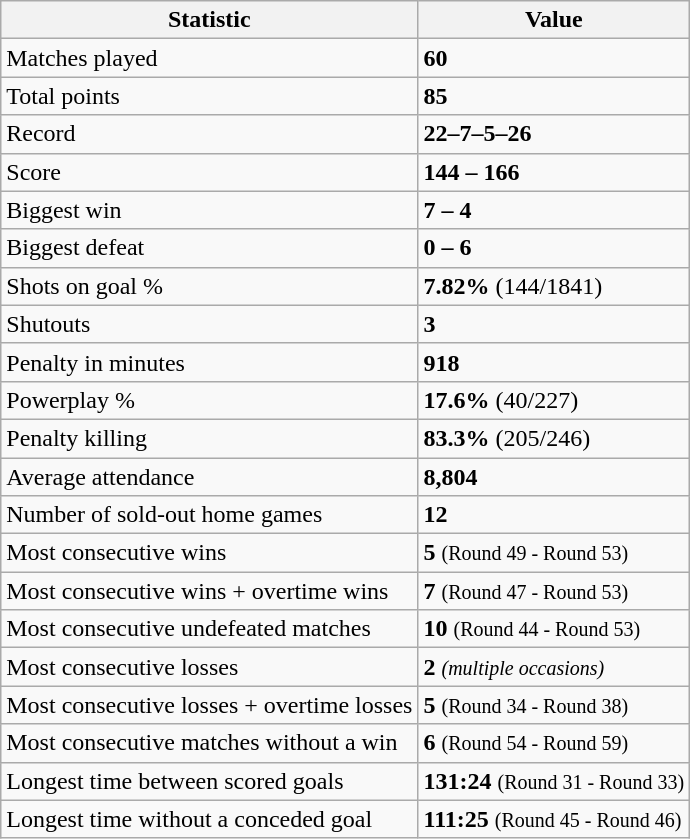<table class="wikitable">
<tr>
<th>Statistic</th>
<th>Value</th>
</tr>
<tr>
<td>Matches played</td>
<td><strong>60</strong></td>
</tr>
<tr>
<td>Total points</td>
<td><strong>85</strong></td>
</tr>
<tr>
<td>Record</td>
<td><strong>22–7–5–26</strong></td>
</tr>
<tr>
<td>Score</td>
<td><strong>144 – 166</strong></td>
</tr>
<tr>
<td>Biggest win</td>
<td><strong>7 – 4</strong></td>
</tr>
<tr>
<td>Biggest defeat</td>
<td><strong>0 – 6</strong></td>
</tr>
<tr>
<td>Shots on goal %</td>
<td><strong>7.82%</strong> (144/1841)</td>
</tr>
<tr>
<td>Shutouts</td>
<td><strong>3</strong></td>
</tr>
<tr>
<td>Penalty in minutes</td>
<td><strong>918</strong></td>
</tr>
<tr>
<td>Powerplay %</td>
<td><strong>17.6%</strong> (40/227)</td>
</tr>
<tr>
<td>Penalty killing</td>
<td><strong>83.3%</strong> (205/246)</td>
</tr>
<tr>
<td>Average attendance</td>
<td><strong>8,804</strong> </td>
</tr>
<tr>
<td>Number of sold-out home games</td>
<td><strong>12</strong></td>
</tr>
<tr>
<td>Most consecutive wins</td>
<td><strong>5</strong> <small>(Round 49 - Round 53)</small></td>
</tr>
<tr>
<td>Most consecutive wins + overtime wins</td>
<td><strong>7</strong> <small>(Round 47 - Round 53)</small></td>
</tr>
<tr>
<td>Most consecutive undefeated matches</td>
<td><strong>10</strong> <small>(Round 44 - Round 53)</small></td>
</tr>
<tr>
<td>Most consecutive losses </td>
<td><strong>2</strong> <small><em>(multiple occasions)</em></small></td>
</tr>
<tr>
<td>Most consecutive losses + overtime losses</td>
<td><strong>5</strong> <small>(Round 34 - Round 38)</small></td>
</tr>
<tr>
<td>Most consecutive matches without a win</td>
<td><strong>6</strong> <small>(Round 54 - Round 59)</small></td>
</tr>
<tr>
<td>Longest time between scored goals</td>
<td><strong>131:24</strong> <small>(Round 31 - Round 33)</small></td>
</tr>
<tr>
<td>Longest time without a conceded goal</td>
<td><strong>111:25</strong> <small>(Round 45 - Round 46)</small></td>
</tr>
</table>
